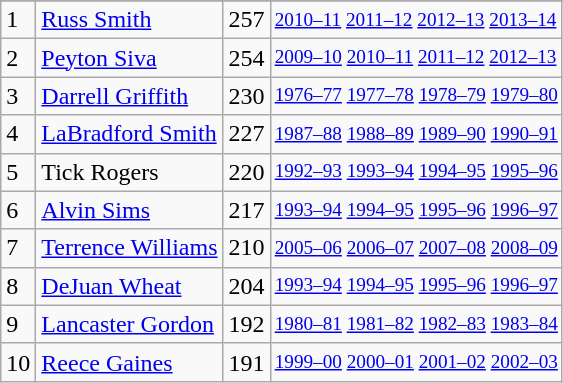<table class="wikitable">
<tr>
</tr>
<tr>
<td>1</td>
<td><a href='#'>Russ Smith</a></td>
<td>257</td>
<td style="font-size:80%;"><a href='#'>2010–11</a> <a href='#'>2011–12</a> <a href='#'>2012–13</a> <a href='#'>2013–14</a></td>
</tr>
<tr>
<td>2</td>
<td><a href='#'>Peyton Siva</a></td>
<td>254</td>
<td style="font-size:80%;"><a href='#'>2009–10</a> <a href='#'>2010–11</a> <a href='#'>2011–12</a> <a href='#'>2012–13</a></td>
</tr>
<tr>
<td>3</td>
<td><a href='#'>Darrell Griffith</a></td>
<td>230</td>
<td style="font-size:80%;"><a href='#'>1976–77</a> <a href='#'>1977–78</a> <a href='#'>1978–79</a> <a href='#'>1979–80</a></td>
</tr>
<tr>
<td>4</td>
<td><a href='#'>LaBradford Smith</a></td>
<td>227</td>
<td style="font-size:80%;"><a href='#'>1987–88</a> <a href='#'>1988–89</a> <a href='#'>1989–90</a> <a href='#'>1990–91</a></td>
</tr>
<tr>
<td>5</td>
<td>Tick Rogers</td>
<td>220</td>
<td style="font-size:80%;"><a href='#'>1992–93</a> <a href='#'>1993–94</a> <a href='#'>1994–95</a> <a href='#'>1995–96</a></td>
</tr>
<tr>
<td>6</td>
<td><a href='#'>Alvin Sims</a></td>
<td>217</td>
<td style="font-size:80%;"><a href='#'>1993–94</a> <a href='#'>1994–95</a> <a href='#'>1995–96</a> <a href='#'>1996–97</a></td>
</tr>
<tr>
<td>7</td>
<td><a href='#'>Terrence Williams</a></td>
<td>210</td>
<td style="font-size:80%;"><a href='#'>2005–06</a> <a href='#'>2006–07</a> <a href='#'>2007–08</a> <a href='#'>2008–09</a></td>
</tr>
<tr>
<td>8</td>
<td><a href='#'>DeJuan Wheat</a></td>
<td>204</td>
<td style="font-size:80%;"><a href='#'>1993–94</a> <a href='#'>1994–95</a> <a href='#'>1995–96</a> <a href='#'>1996–97</a></td>
</tr>
<tr>
<td>9</td>
<td><a href='#'>Lancaster Gordon</a></td>
<td>192</td>
<td style="font-size:80%;"><a href='#'>1980–81</a> <a href='#'>1981–82</a> <a href='#'>1982–83</a> <a href='#'>1983–84</a></td>
</tr>
<tr>
<td>10</td>
<td><a href='#'>Reece Gaines</a></td>
<td>191</td>
<td style="font-size:80%;"><a href='#'>1999–00</a> <a href='#'>2000–01</a> <a href='#'>2001–02</a> <a href='#'>2002–03</a></td>
</tr>
</table>
